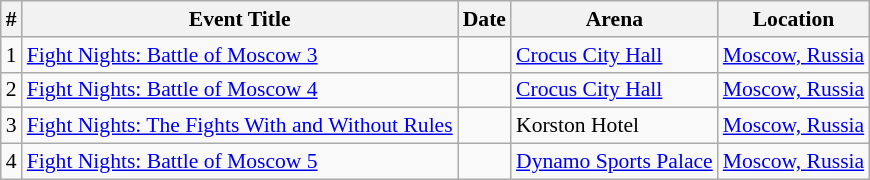<table class="sortable wikitable succession-box" style="margin:1.0em auto; font-size:90%;">
<tr>
<th scope="col">#</th>
<th scope="col">Event Title</th>
<th scope="col">Date</th>
<th scope="col">Arena</th>
<th scope="col">Location</th>
</tr>
<tr>
<td align=center>1</td>
<td><a href='#'>Fight Nights: Battle of Moscow 3</a></td>
<td></td>
<td><a href='#'>Crocus City Hall</a></td>
<td> <a href='#'>Moscow, Russia</a></td>
</tr>
<tr>
<td align=center>2</td>
<td><a href='#'>Fight Nights: Battle of Moscow 4</a></td>
<td></td>
<td><a href='#'>Crocus City Hall</a></td>
<td> <a href='#'>Moscow, Russia</a></td>
</tr>
<tr>
<td align=center>3</td>
<td><a href='#'>Fight Nights: The Fights With and Without Rules</a></td>
<td></td>
<td>Korston Hotel</td>
<td> <a href='#'>Moscow, Russia</a></td>
</tr>
<tr>
<td align=center>4</td>
<td><a href='#'>Fight Nights: Battle of Moscow 5</a></td>
<td></td>
<td><a href='#'>Dynamo Sports Palace</a></td>
<td> <a href='#'>Moscow, Russia</a></td>
</tr>
</table>
